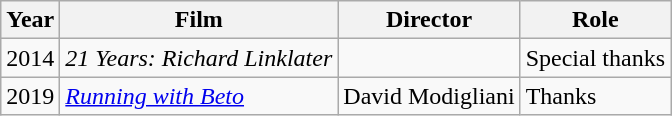<table class="wikitable">
<tr>
<th>Year</th>
<th>Film</th>
<th>Director</th>
<th>Role</th>
</tr>
<tr>
<td>2014</td>
<td><em>21 Years: Richard Linklater</em></td>
<td></td>
<td>Special thanks</td>
</tr>
<tr>
<td>2019</td>
<td><em><a href='#'>Running with Beto</a></em></td>
<td>David Modigliani</td>
<td>Thanks</td>
</tr>
</table>
